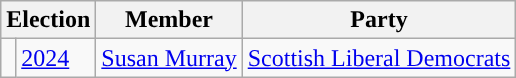<table class="wikitable">
<tr>
<th colspan="2">Election</th>
<th>Member</th>
<th>Party</th>
</tr>
<tr>
<td style="color:inherit;background-color: "></td>
<td><a href='#'>2024</a></td>
<td><a href='#'>Susan Murray</a></td>
<td><a href='#'>Scottish Liberal Democrats</a></td>
</tr>
</table>
